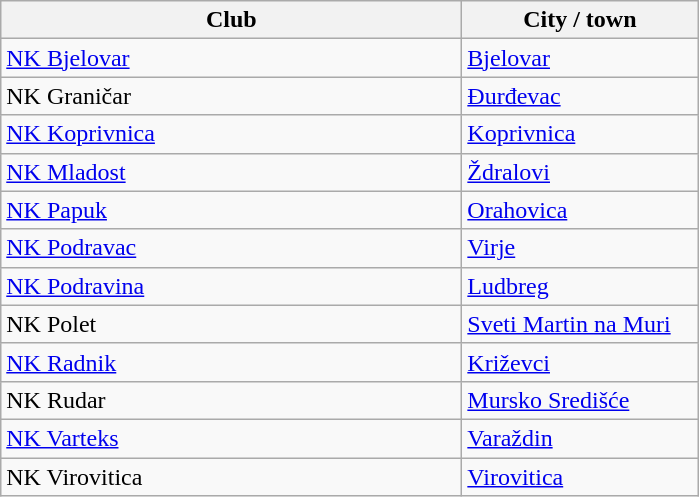<table class="wikitable sortable">
<tr>
<th style="width:300px;">Club</th>
<th style="width:150px;">City / town</th>
</tr>
<tr>
<td><a href='#'>NK Bjelovar</a></td>
<td><a href='#'>Bjelovar</a></td>
</tr>
<tr>
<td>NK Graničar</td>
<td><a href='#'>Đurđevac</a></td>
</tr>
<tr>
<td><a href='#'>NK Koprivnica</a></td>
<td><a href='#'>Koprivnica</a></td>
</tr>
<tr>
<td><a href='#'>NK Mladost</a></td>
<td><a href='#'>Ždralovi</a></td>
</tr>
<tr>
<td><a href='#'>NK Papuk</a></td>
<td><a href='#'>Orahovica</a></td>
</tr>
<tr>
<td><a href='#'>NK Podravac</a></td>
<td><a href='#'>Virje</a></td>
</tr>
<tr>
<td><a href='#'>NK Podravina</a></td>
<td><a href='#'>Ludbreg</a></td>
</tr>
<tr>
<td>NK Polet</td>
<td><a href='#'>Sveti Martin na Muri</a></td>
</tr>
<tr>
<td><a href='#'>NK Radnik</a></td>
<td><a href='#'>Križevci</a></td>
</tr>
<tr>
<td>NK Rudar</td>
<td><a href='#'>Mursko Središće</a></td>
</tr>
<tr>
<td><a href='#'>NK Varteks</a></td>
<td><a href='#'>Varaždin</a></td>
</tr>
<tr>
<td>NK Virovitica</td>
<td><a href='#'>Virovitica</a></td>
</tr>
</table>
